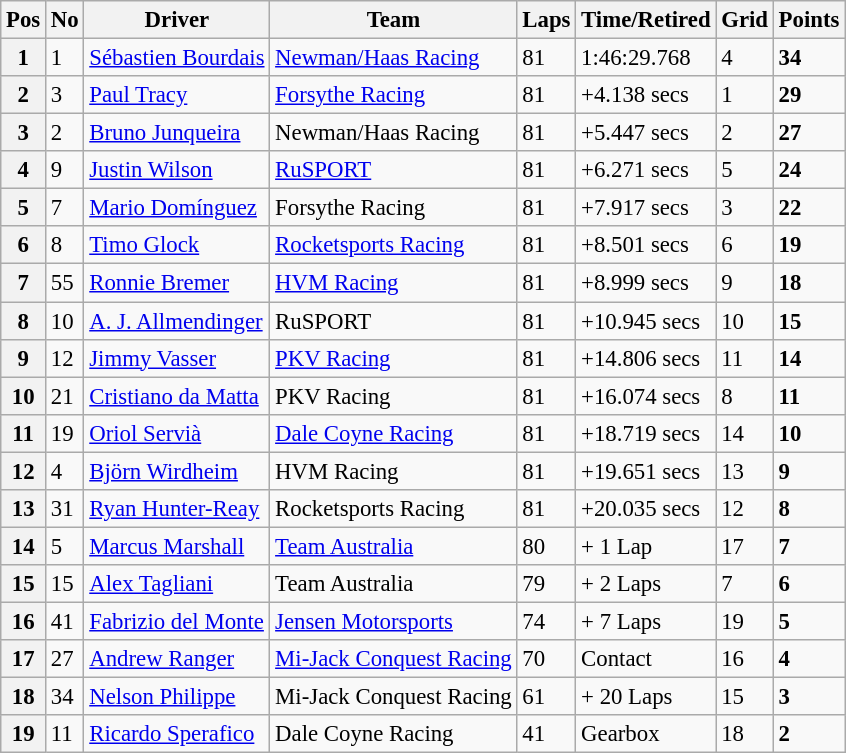<table class="wikitable" style="font-size:95%;">
<tr>
<th>Pos</th>
<th>No</th>
<th>Driver</th>
<th>Team</th>
<th>Laps</th>
<th>Time/Retired</th>
<th>Grid</th>
<th>Points</th>
</tr>
<tr>
<th>1</th>
<td>1</td>
<td> <a href='#'>Sébastien Bourdais</a></td>
<td><a href='#'>Newman/Haas Racing</a></td>
<td>81</td>
<td>1:46:29.768</td>
<td>4</td>
<td><strong>34</strong></td>
</tr>
<tr>
<th>2</th>
<td>3</td>
<td> <a href='#'>Paul Tracy</a></td>
<td><a href='#'>Forsythe Racing</a></td>
<td>81</td>
<td>+4.138 secs</td>
<td>1</td>
<td><strong>29</strong></td>
</tr>
<tr>
<th>3</th>
<td>2</td>
<td> <a href='#'>Bruno Junqueira</a></td>
<td>Newman/Haas Racing</td>
<td>81</td>
<td>+5.447 secs</td>
<td>2</td>
<td><strong>27</strong></td>
</tr>
<tr>
<th>4</th>
<td>9</td>
<td> <a href='#'>Justin Wilson</a></td>
<td><a href='#'>RuSPORT</a></td>
<td>81</td>
<td>+6.271 secs</td>
<td>5</td>
<td><strong>24</strong></td>
</tr>
<tr>
<th>5</th>
<td>7</td>
<td> <a href='#'>Mario Domínguez</a></td>
<td>Forsythe Racing</td>
<td>81</td>
<td>+7.917 secs</td>
<td>3</td>
<td><strong>22</strong></td>
</tr>
<tr>
<th>6</th>
<td>8</td>
<td> <a href='#'>Timo Glock</a></td>
<td><a href='#'>Rocketsports Racing</a></td>
<td>81</td>
<td>+8.501 secs</td>
<td>6</td>
<td><strong>19</strong></td>
</tr>
<tr>
<th>7</th>
<td>55</td>
<td> <a href='#'>Ronnie Bremer</a></td>
<td><a href='#'>HVM Racing</a></td>
<td>81</td>
<td>+8.999 secs</td>
<td>9</td>
<td><strong>18</strong></td>
</tr>
<tr>
<th>8</th>
<td>10</td>
<td> <a href='#'>A. J. Allmendinger</a></td>
<td>RuSPORT</td>
<td>81</td>
<td>+10.945 secs</td>
<td>10</td>
<td><strong>15</strong></td>
</tr>
<tr>
<th>9</th>
<td>12</td>
<td> <a href='#'>Jimmy Vasser</a></td>
<td><a href='#'>PKV Racing</a></td>
<td>81</td>
<td>+14.806 secs</td>
<td>11</td>
<td><strong>14</strong></td>
</tr>
<tr>
<th>10</th>
<td>21</td>
<td> <a href='#'>Cristiano da Matta</a></td>
<td>PKV Racing</td>
<td>81</td>
<td>+16.074 secs</td>
<td>8</td>
<td><strong>11</strong></td>
</tr>
<tr>
<th>11</th>
<td>19</td>
<td> <a href='#'>Oriol Servià</a></td>
<td><a href='#'>Dale Coyne Racing</a></td>
<td>81</td>
<td>+18.719 secs</td>
<td>14</td>
<td><strong>10</strong></td>
</tr>
<tr>
<th>12</th>
<td>4</td>
<td> <a href='#'>Björn Wirdheim</a></td>
<td>HVM Racing</td>
<td>81</td>
<td>+19.651 secs</td>
<td>13</td>
<td><strong>9</strong></td>
</tr>
<tr>
<th>13</th>
<td>31</td>
<td> <a href='#'>Ryan Hunter-Reay</a></td>
<td>Rocketsports Racing</td>
<td>81</td>
<td>+20.035 secs</td>
<td>12</td>
<td><strong>8</strong></td>
</tr>
<tr>
<th>14</th>
<td>5</td>
<td> <a href='#'>Marcus Marshall</a></td>
<td><a href='#'>Team Australia</a></td>
<td>80</td>
<td>+ 1 Lap</td>
<td>17</td>
<td><strong>7</strong></td>
</tr>
<tr>
<th>15</th>
<td>15</td>
<td> <a href='#'>Alex Tagliani</a></td>
<td>Team Australia</td>
<td>79</td>
<td>+ 2 Laps</td>
<td>7</td>
<td><strong>6</strong></td>
</tr>
<tr>
<th>16</th>
<td>41</td>
<td> <a href='#'>Fabrizio del Monte</a></td>
<td><a href='#'>Jensen Motorsports</a></td>
<td>74</td>
<td>+ 7 Laps</td>
<td>19</td>
<td><strong>5</strong></td>
</tr>
<tr>
<th>17</th>
<td>27</td>
<td> <a href='#'>Andrew Ranger</a></td>
<td><a href='#'>Mi-Jack Conquest Racing</a></td>
<td>70</td>
<td>Contact</td>
<td>16</td>
<td><strong>4</strong></td>
</tr>
<tr>
<th>18</th>
<td>34</td>
<td> <a href='#'>Nelson Philippe</a></td>
<td>Mi-Jack Conquest Racing</td>
<td>61</td>
<td>+ 20 Laps</td>
<td>15</td>
<td><strong>3</strong></td>
</tr>
<tr>
<th>19</th>
<td>11</td>
<td> <a href='#'>Ricardo Sperafico</a></td>
<td>Dale Coyne Racing</td>
<td>41</td>
<td>Gearbox</td>
<td>18</td>
<td><strong>2</strong></td>
</tr>
</table>
